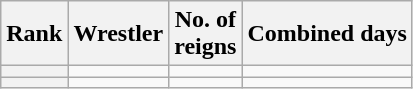<table class="wikitable sortable" style="text-align:center;">
<tr>
<th scope="col">Rank</th>
<th scope="col">Wrestler</th>
<th scope="col">No. of<br>reigns</th>
<th scope="col">Combined days</th>
</tr>
<tr>
<th></th>
<td></td>
<td></td>
<td></td>
</tr>
<tr>
<th></th>
<td></td>
<td></td>
<td></td>
</tr>
</table>
